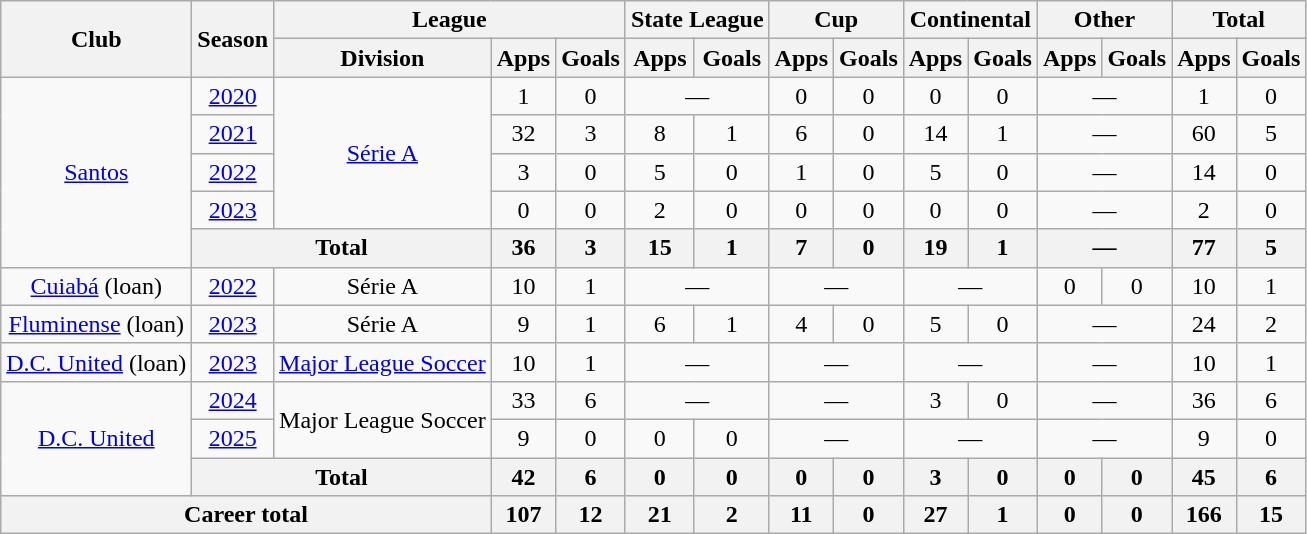<table class="wikitable" style="text-align: center;">
<tr>
<th rowspan="2">Club</th>
<th rowspan="2">Season</th>
<th colspan="3">League</th>
<th colspan="2">State League</th>
<th colspan="2">Cup</th>
<th colspan="2">Continental</th>
<th colspan="2">Other</th>
<th colspan="2">Total</th>
</tr>
<tr>
<th>Division</th>
<th>Apps</th>
<th>Goals</th>
<th>Apps</th>
<th>Goals</th>
<th>Apps</th>
<th>Goals</th>
<th>Apps</th>
<th>Goals</th>
<th>Apps</th>
<th>Goals</th>
<th>Apps</th>
<th>Goals</th>
</tr>
<tr>
<td rowspan="5" valign="center"><a href='#'>Santos</a></td>
<td><a href='#'>2020</a></td>
<td rowspan="4"><a href='#'>Série A</a></td>
<td>1</td>
<td>0</td>
<td colspan="2">—</td>
<td>0</td>
<td>0</td>
<td>0</td>
<td>0</td>
<td colspan="2">—</td>
<td>1</td>
<td>0</td>
</tr>
<tr>
<td><a href='#'>2021</a></td>
<td>32</td>
<td>3</td>
<td>8</td>
<td>1</td>
<td>6</td>
<td>0</td>
<td>14</td>
<td>1</td>
<td colspan="2">—</td>
<td>60</td>
<td>5</td>
</tr>
<tr>
<td><a href='#'>2022</a></td>
<td>3</td>
<td>0</td>
<td>5</td>
<td>0</td>
<td>1</td>
<td>0</td>
<td>5</td>
<td>0</td>
<td colspan="2">—</td>
<td>14</td>
<td>0</td>
</tr>
<tr>
<td><a href='#'>2023</a></td>
<td>0</td>
<td>0</td>
<td>2</td>
<td>0</td>
<td>0</td>
<td>0</td>
<td>0</td>
<td>0</td>
<td colspan="2">—</td>
<td>2</td>
<td>0</td>
</tr>
<tr>
<th colspan="2">Total</th>
<th>36</th>
<th>3</th>
<th>15</th>
<th>1</th>
<th>7</th>
<th>0</th>
<th>19</th>
<th>1</th>
<th colspan="2">—</th>
<th>77</th>
<th>5</th>
</tr>
<tr>
<td valign="center"><a href='#'>Cuiabá</a> (loan)</td>
<td><a href='#'>2022</a></td>
<td>Série A</td>
<td>10</td>
<td>1</td>
<td colspan="2">—</td>
<td colspan="2">—</td>
<td colspan="2">—</td>
<td>0</td>
<td>0</td>
<td>10</td>
<td>1</td>
</tr>
<tr>
<td valign="center"><a href='#'>Fluminense</a> (loan)</td>
<td><a href='#'>2023</a></td>
<td>Série A</td>
<td>9</td>
<td>1</td>
<td>6</td>
<td>1</td>
<td>4</td>
<td>0</td>
<td>5</td>
<td>0</td>
<td colspan="2">—</td>
<td>24</td>
<td>2</td>
</tr>
<tr>
<td valign="center"><a href='#'>D.C. United</a> (loan)</td>
<td><a href='#'>2023</a></td>
<td><a href='#'>Major League Soccer</a></td>
<td>10</td>
<td>1</td>
<td colspan="2">—</td>
<td colspan="2">—</td>
<td colspan="2">—</td>
<td colspan="2">—</td>
<td>10</td>
<td>1</td>
</tr>
<tr>
<td rowspan="3" valign="center"><a href='#'>D.C. United</a></td>
<td><a href='#'>2024</a></td>
<td rowspan="2">Major League Soccer</td>
<td>33</td>
<td>6</td>
<td colspan="2">—</td>
<td colspan="2">—</td>
<td>3</td>
<td>0</td>
<td colspan="2">—</td>
<td>36</td>
<td>6</td>
</tr>
<tr>
<td><a href='#'>2025</a></td>
<td>9</td>
<td>0</td>
<td>0</td>
<td>0</td>
<td colspan="2">—</td>
<td colspan="2">—</td>
<td colspan="2">—</td>
<td>9</td>
<td>0</td>
</tr>
<tr>
<th colspan="2">Total</th>
<th>42</th>
<th>6</th>
<th>0</th>
<th>0</th>
<th>0</th>
<th>0</th>
<th>3</th>
<th>0</th>
<th>0</th>
<th>0</th>
<th>45</th>
<th>6</th>
</tr>
<tr>
<th colspan="3"><strong>Career total</strong></th>
<th>107</th>
<th>12</th>
<th>21</th>
<th>2</th>
<th>11</th>
<th>0</th>
<th>27</th>
<th>1</th>
<th>0</th>
<th>0</th>
<th>166</th>
<th>15</th>
</tr>
</table>
